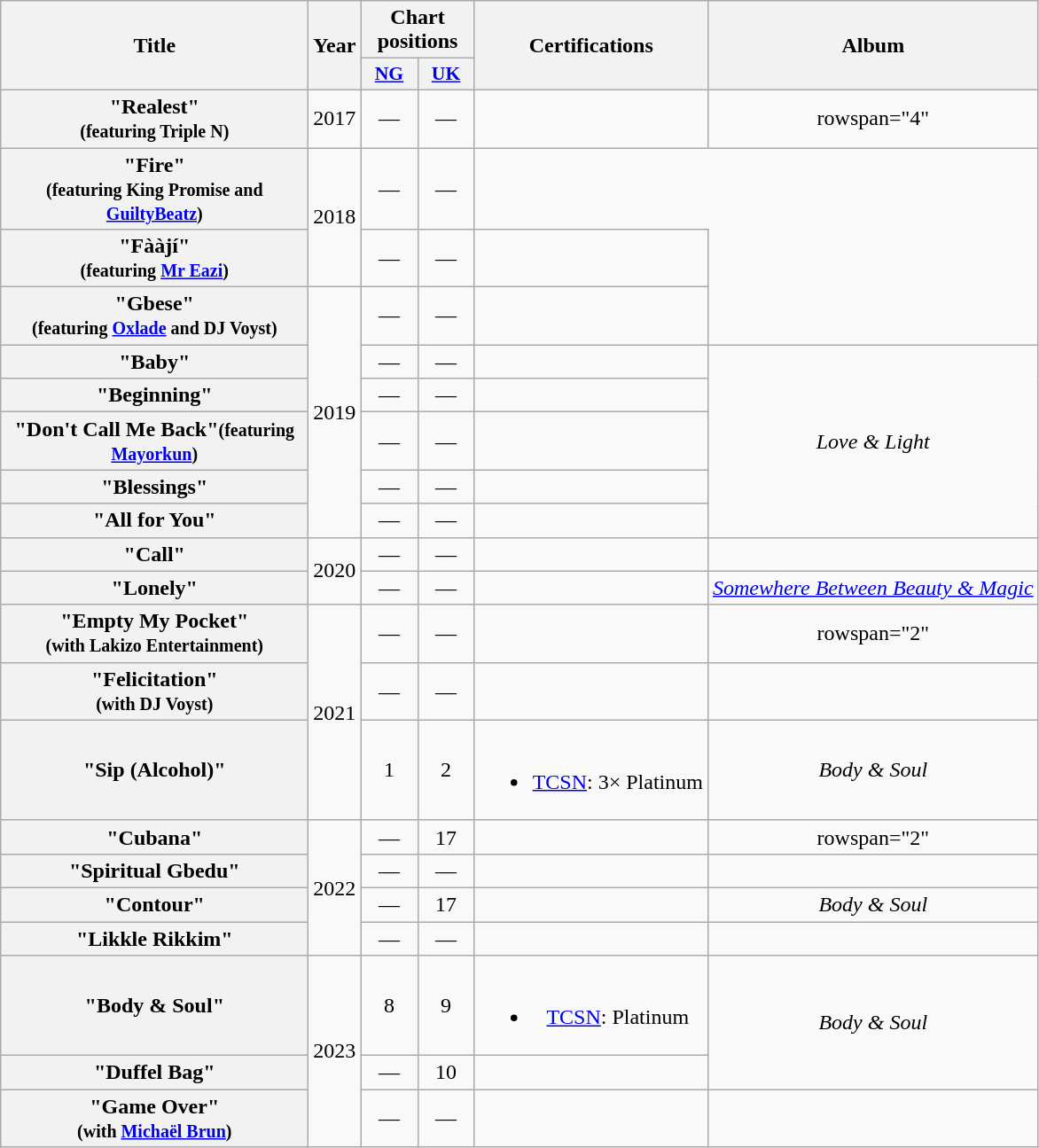<table class="wikitable plainrowheaders" style="text-align:center">
<tr>
<th scope="col" style="width:14em;" rowspan="2">Title</th>
<th scope="col" rowspan="2">Year</th>
<th scope="col" colspan="2">Chart positions</th>
<th scope="col" rowspan="2">Certifications</th>
<th scope="col" rowspan="2">Album</th>
</tr>
<tr>
<th scope="col" style="width:2.5em;font-size:90%;"><a href='#'>NG</a><br></th>
<th scope="col" style="width:2.5em;font-size:90%;"><a href='#'>UK</a><br></th>
</tr>
<tr>
<th scope="row">"Realest"<br><small>(featuring Triple N)</small></th>
<td>2017</td>
<td>—</td>
<td>—</td>
<td></td>
<td>rowspan="4" </td>
</tr>
<tr>
<th scope="row">"Fire"<br><small>(featuring King Promise and <a href='#'>GuiltyBeatz</a>)</small></th>
<td rowspan="2">2018</td>
<td>—</td>
<td>—</td>
</tr>
<tr>
<th scope="row">"Fààjí"<br><small>(featuring <a href='#'>Mr Eazi</a>)</small></th>
<td>—</td>
<td>—</td>
<td></td>
</tr>
<tr>
<th scope="row">"Gbese"<br><small>(featuring <a href='#'>Oxlade</a> and DJ Voyst)</small></th>
<td rowspan="6">2019</td>
<td>—</td>
<td>—</td>
<td></td>
</tr>
<tr>
<th scope="row">"Baby"</th>
<td>—</td>
<td>—</td>
<td></td>
<td rowspan="5" align="center"><em>Love & Light</em></td>
</tr>
<tr>
<th scope="row">"Beginning"</th>
<td>—</td>
<td>—</td>
<td></td>
</tr>
<tr>
<th scope="row">"Don't Call Me Back"<small>(featuring <a href='#'>Mayorkun</a>)</small></th>
<td>—</td>
<td>—</td>
<td></td>
</tr>
<tr>
<th scope="row">"Blessings"</th>
<td>—</td>
<td>—</td>
<td></td>
</tr>
<tr>
<th scope="row">"All for You"</th>
<td>—</td>
<td>—</td>
<td></td>
</tr>
<tr>
<th scope="row">"Call"</th>
<td rowspan="2">2020</td>
<td>—</td>
<td>—</td>
<td></td>
<td></td>
</tr>
<tr>
<th scope="row">"Lonely"</th>
<td>—</td>
<td>—</td>
<td></td>
<td><em><a href='#'>Somewhere Between Beauty & Magic</a></em></td>
</tr>
<tr>
<th scope="row">"Empty My Pocket"<br><small>(with Lakizo Entertainment)</small></th>
<td rowspan="3">2021</td>
<td>—</td>
<td>—</td>
<td></td>
<td>rowspan="2" </td>
</tr>
<tr>
<th scope="row">"Felicitation"<br><small>(with DJ Voyst)</small></th>
<td>—</td>
<td>—</td>
<td></td>
</tr>
<tr>
<th scope="row">"Sip (Alcohol)"</th>
<td>1</td>
<td>2</td>
<td><br><ul><li><a href='#'>TCSN</a>: 3× Platinum</li></ul></td>
<td><em>Body & Soul</em></td>
</tr>
<tr>
<th scope="row">"Cubana"</th>
<td rowspan="4">2022</td>
<td>—</td>
<td>17</td>
<td></td>
<td>rowspan="2" </td>
</tr>
<tr>
<th scope="row">"Spiritual Gbedu"</th>
<td>—</td>
<td>—</td>
<td></td>
</tr>
<tr>
<th scope="row">"Contour"</th>
<td>—</td>
<td>17</td>
<td></td>
<td><em>Body & Soul</em></td>
</tr>
<tr>
<th scope="row">"Likkle Rikkim"</th>
<td>—</td>
<td>—</td>
<td></td>
<td></td>
</tr>
<tr>
<th scope="row">"Body & Soul"</th>
<td rowspan="4">2023</td>
<td>8</td>
<td>9</td>
<td><br><ul><li><a href='#'>TCSN</a>: Platinum</li></ul></td>
<td rowspan="2"><em>Body & Soul</em></td>
</tr>
<tr>
<th scope="row">"Duffel Bag"</th>
<td>—</td>
<td>10</td>
<td></td>
</tr>
<tr>
<th scope="row">"Game Over"<br><small>(with <a href='#'>Michaël Brun</a>)</small></th>
<td>—</td>
<td>—</td>
<td></td>
<td></td>
</tr>
</table>
